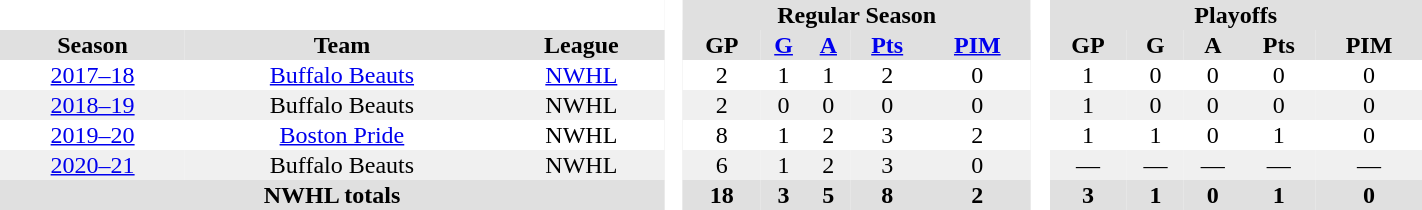<table border="0" cellpadding="1" cellspacing="0" style="text-align:center; width:75%">
<tr bgcolor="#e0e0e0">
<th colspan="3"  bgcolor="#ffffff"> </th>
<th rowspan="99" bgcolor="#ffffff"> </th>
<th colspan="5">Regular Season</th>
<th rowspan="99" bgcolor="#ffffff"> </th>
<th colspan="5">Playoffs</th>
</tr>
<tr bgcolor="#e0e0e0">
<th>Season</th>
<th>Team</th>
<th>League</th>
<th>GP</th>
<th><a href='#'>G</a></th>
<th><a href='#'>A</a></th>
<th><a href='#'>Pts</a></th>
<th><a href='#'>PIM</a></th>
<th>GP</th>
<th>G</th>
<th>A</th>
<th>Pts</th>
<th>PIM</th>
</tr>
<tr>
<td><a href='#'>2017–18</a></td>
<td><a href='#'>Buffalo Beauts</a></td>
<td><a href='#'>NWHL</a></td>
<td>2</td>
<td>1</td>
<td>1</td>
<td>2</td>
<td>0</td>
<td>1</td>
<td>0</td>
<td>0</td>
<td>0</td>
<td>0</td>
</tr>
<tr bgcolor="#f0f0f0">
<td><a href='#'>2018–19</a></td>
<td>Buffalo Beauts</td>
<td>NWHL</td>
<td>2</td>
<td>0</td>
<td>0</td>
<td>0</td>
<td>0</td>
<td>1</td>
<td>0</td>
<td>0</td>
<td>0</td>
<td>0</td>
</tr>
<tr>
<td><a href='#'>2019–20</a></td>
<td><a href='#'>Boston Pride</a></td>
<td>NWHL</td>
<td>8</td>
<td>1</td>
<td>2</td>
<td>3</td>
<td>2</td>
<td>1</td>
<td>1</td>
<td>0</td>
<td>1</td>
<td>0</td>
</tr>
<tr bgcolor="#f0f0f0">
<td><a href='#'>2020–21</a></td>
<td>Buffalo Beauts</td>
<td>NWHL</td>
<td>6</td>
<td>1</td>
<td>2</td>
<td>3</td>
<td>0</td>
<td>—</td>
<td>—</td>
<td>—</td>
<td>—</td>
<td>—</td>
</tr>
<tr bgcolor="#e0e0e0">
<th colspan="3">NWHL totals</th>
<th>18</th>
<th>3</th>
<th>5</th>
<th>8</th>
<th>2</th>
<th>3</th>
<th>1</th>
<th>0</th>
<th>1</th>
<th>0</th>
</tr>
</table>
